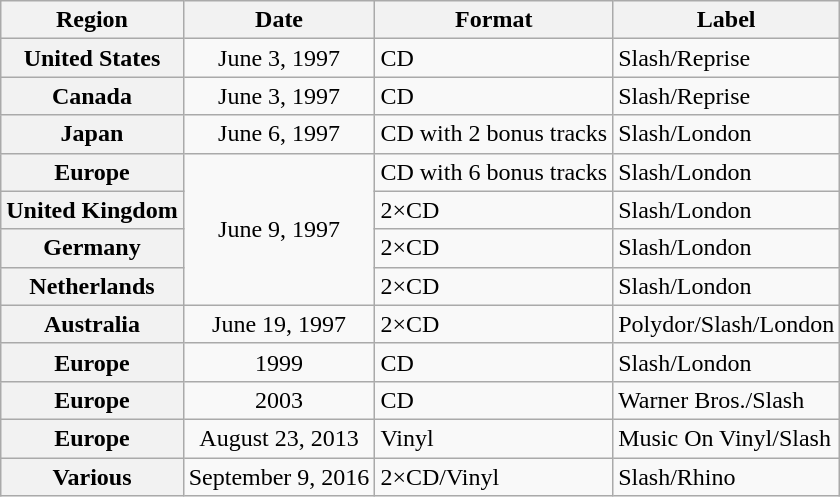<table class="wikitable sortable plainrowheaders">
<tr>
<th>Region</th>
<th>Date</th>
<th>Format</th>
<th>Label</th>
</tr>
<tr>
<th scope="row">United States</th>
<td align=center>June 3, 1997</td>
<td>CD</td>
<td>Slash/Reprise</td>
</tr>
<tr>
<th scope="row">Canada</th>
<td align=center>June 3, 1997</td>
<td>CD</td>
<td>Slash/Reprise</td>
</tr>
<tr>
<th scope="row">Japan</th>
<td align=center>June 6, 1997</td>
<td>CD with 2 bonus tracks</td>
<td>Slash/London</td>
</tr>
<tr>
<th scope="row">Europe</th>
<td align=center rowspan="4">June 9, 1997</td>
<td>CD with 6 bonus tracks</td>
<td>Slash/London</td>
</tr>
<tr>
<th scope="row">United Kingdom</th>
<td>2×CD</td>
<td>Slash/London</td>
</tr>
<tr>
<th scope="row">Germany</th>
<td>2×CD</td>
<td>Slash/London</td>
</tr>
<tr>
<th scope="row">Netherlands</th>
<td>2×CD</td>
<td>Slash/London</td>
</tr>
<tr>
<th scope="row">Australia</th>
<td align=center>June 19, 1997</td>
<td>2×CD</td>
<td>Polydor/Slash/London</td>
</tr>
<tr>
<th scope="row">Europe</th>
<td align=center>1999</td>
<td>CD</td>
<td>Slash/London</td>
</tr>
<tr>
<th scope="row">Europe</th>
<td align=center>2003</td>
<td>CD</td>
<td>Warner Bros./Slash</td>
</tr>
<tr>
<th scope="row">Europe</th>
<td align=center>August 23, 2013</td>
<td>Vinyl</td>
<td>Music On Vinyl/Slash</td>
</tr>
<tr>
<th scope="row">Various</th>
<td align=center>September 9, 2016</td>
<td>2×CD/Vinyl</td>
<td>Slash/Rhino</td>
</tr>
</table>
